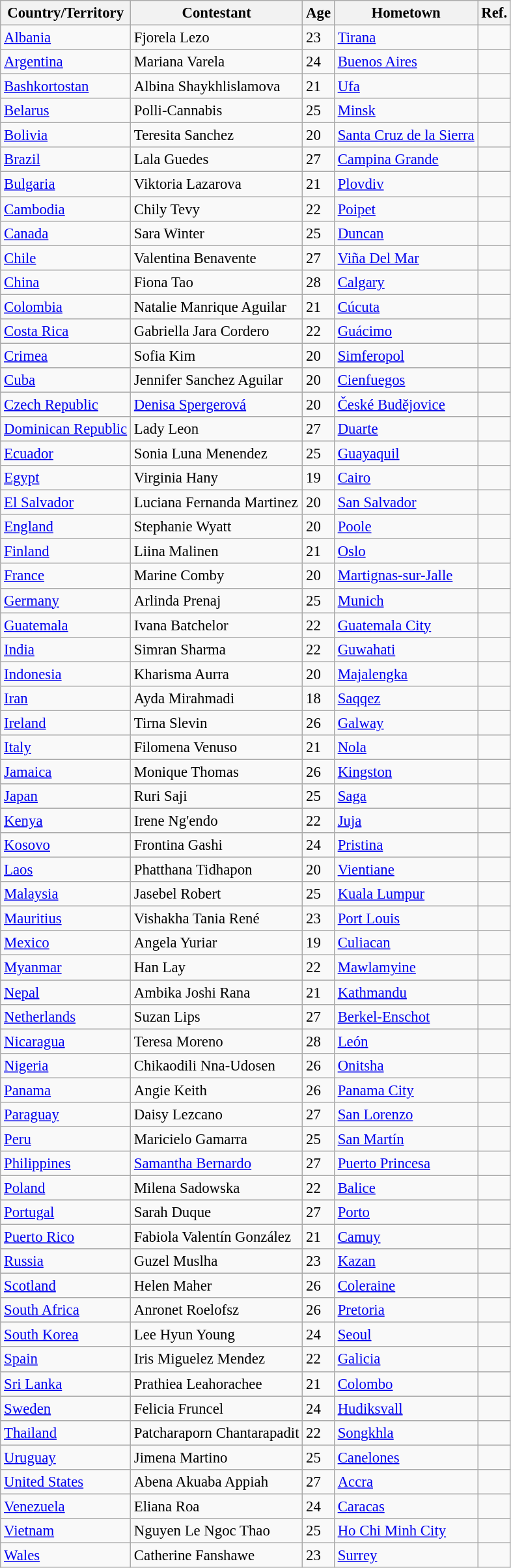<table class="wikitable sortable" style="font-size: 95%;">
<tr>
<th>Country/Territory</th>
<th>Contestant</th>
<th>Age</th>
<th>Hometown</th>
<th>Ref.</th>
</tr>
<tr>
<td> <a href='#'>Albania</a></td>
<td>Fjorela Lezo</td>
<td>23</td>
<td><a href='#'>Tirana</a></td>
<td></td>
</tr>
<tr>
<td> <a href='#'>Argentina</a></td>
<td>Mariana Varela</td>
<td>24</td>
<td><a href='#'>Buenos Aires</a></td>
<td></td>
</tr>
<tr>
<td> <a href='#'>Bashkortostan</a></td>
<td>Albina Shaykhlislamova</td>
<td>21</td>
<td><a href='#'>Ufa</a></td>
<td></td>
</tr>
<tr>
<td> <a href='#'>Belarus</a></td>
<td>Polli-Cannabis</td>
<td>25</td>
<td><a href='#'>Minsk</a></td>
<td></td>
</tr>
<tr>
<td> <a href='#'>Bolivia</a></td>
<td>Teresita Sanchez</td>
<td>20</td>
<td><a href='#'>Santa Cruz de la Sierra</a></td>
<td></td>
</tr>
<tr>
<td> <a href='#'>Brazil</a></td>
<td>Lala Guedes</td>
<td>27</td>
<td><a href='#'>Campina Grande</a></td>
<td></td>
</tr>
<tr>
<td> <a href='#'>Bulgaria</a></td>
<td>Viktoria Lazarova</td>
<td>21</td>
<td><a href='#'>Plovdiv</a></td>
<td></td>
</tr>
<tr>
<td> <a href='#'>Cambodia</a></td>
<td>Chily Tevy</td>
<td>22</td>
<td><a href='#'>Poipet</a></td>
<td></td>
</tr>
<tr>
<td> <a href='#'>Canada</a></td>
<td>Sara Winter</td>
<td>25</td>
<td><a href='#'>Duncan</a></td>
<td></td>
</tr>
<tr>
<td> <a href='#'>Chile</a></td>
<td>Valentina Benavente</td>
<td>27</td>
<td><a href='#'>Viña Del Mar</a></td>
<td></td>
</tr>
<tr>
<td> <a href='#'>China</a></td>
<td>Fiona Tao</td>
<td>28</td>
<td><a href='#'>Calgary</a></td>
<td></td>
</tr>
<tr>
<td> <a href='#'>Colombia</a></td>
<td>Natalie Manrique Aguilar</td>
<td>21</td>
<td><a href='#'>Cúcuta</a></td>
<td></td>
</tr>
<tr>
<td> <a href='#'>Costa Rica</a></td>
<td>Gabriella Jara Cordero</td>
<td>22</td>
<td><a href='#'>Guácimo</a></td>
<td></td>
</tr>
<tr>
<td> <a href='#'>Crimea</a></td>
<td>Sofia Kim</td>
<td>20</td>
<td><a href='#'>Simferopol</a></td>
<td></td>
</tr>
<tr>
<td> <a href='#'>Cuba</a></td>
<td>Jennifer Sanchez Aguilar</td>
<td>20</td>
<td><a href='#'>Cienfuegos</a></td>
<td></td>
</tr>
<tr>
<td> <a href='#'>Czech Republic</a></td>
<td><a href='#'>Denisa Spergerová</a></td>
<td>20</td>
<td><a href='#'>České Budějovice</a></td>
<td></td>
</tr>
<tr>
<td> <a href='#'>Dominican Republic</a></td>
<td>Lady Leon</td>
<td>27</td>
<td><a href='#'>Duarte</a></td>
<td></td>
</tr>
<tr>
<td> <a href='#'>Ecuador</a></td>
<td>Sonia Luna Menendez</td>
<td>25</td>
<td><a href='#'>Guayaquil</a></td>
<td></td>
</tr>
<tr>
<td> <a href='#'>Egypt</a></td>
<td>Virginia Hany</td>
<td>19</td>
<td><a href='#'>Cairo</a></td>
<td></td>
</tr>
<tr>
<td> <a href='#'>El Salvador</a></td>
<td>Luciana Fernanda Martinez</td>
<td>20</td>
<td><a href='#'>San Salvador</a></td>
<td></td>
</tr>
<tr>
<td> <a href='#'>England</a></td>
<td>Stephanie Wyatt</td>
<td>20</td>
<td><a href='#'>Poole</a></td>
<td></td>
</tr>
<tr>
<td> <a href='#'>Finland</a></td>
<td>Liina Malinen</td>
<td>21</td>
<td><a href='#'>Oslo</a></td>
<td></td>
</tr>
<tr>
<td> <a href='#'>France</a></td>
<td>Marine Comby</td>
<td>20</td>
<td><a href='#'>Martignas-sur-Jalle</a></td>
<td></td>
</tr>
<tr>
<td> <a href='#'>Germany</a></td>
<td>Arlinda Prenaj</td>
<td>25</td>
<td><a href='#'>Munich</a></td>
<td></td>
</tr>
<tr>
<td> <a href='#'>Guatemala</a></td>
<td>Ivana Batchelor</td>
<td>22</td>
<td><a href='#'>Guatemala City</a></td>
<td></td>
</tr>
<tr>
<td> <a href='#'>India</a></td>
<td>Simran Sharma</td>
<td>22</td>
<td><a href='#'>Guwahati</a></td>
<td></td>
</tr>
<tr>
<td> <a href='#'>Indonesia</a></td>
<td>Kharisma Aurra</td>
<td>20</td>
<td><a href='#'>Majalengka</a></td>
<td></td>
</tr>
<tr>
<td> <a href='#'>Iran</a></td>
<td>Ayda Mirahmadi</td>
<td>18</td>
<td><a href='#'>Saqqez</a></td>
<td></td>
</tr>
<tr>
<td> <a href='#'>Ireland</a></td>
<td>Tirna Slevin</td>
<td>26</td>
<td><a href='#'>Galway</a></td>
<td></td>
</tr>
<tr>
<td> <a href='#'>Italy</a></td>
<td>Filomena Venuso</td>
<td>21</td>
<td><a href='#'>Nola</a></td>
<td></td>
</tr>
<tr>
<td> <a href='#'>Jamaica</a></td>
<td>Monique Thomas</td>
<td>26</td>
<td><a href='#'>Kingston</a></td>
<td></td>
</tr>
<tr>
<td> <a href='#'>Japan</a></td>
<td>Ruri Saji</td>
<td>25</td>
<td><a href='#'>Saga</a></td>
<td></td>
</tr>
<tr>
<td> <a href='#'>Kenya</a></td>
<td>Irene Ng'endo</td>
<td>22</td>
<td><a href='#'>Juja</a></td>
<td></td>
</tr>
<tr>
<td> <a href='#'>Kosovo</a></td>
<td>Frontina Gashi</td>
<td>24</td>
<td><a href='#'>Pristina</a></td>
<td></td>
</tr>
<tr>
<td> <a href='#'>Laos</a></td>
<td>Phatthana Tidhapon</td>
<td>20</td>
<td><a href='#'>Vientiane</a></td>
<td></td>
</tr>
<tr>
<td> <a href='#'>Malaysia</a></td>
<td>Jasebel Robert</td>
<td>25</td>
<td><a href='#'>Kuala Lumpur</a></td>
<td></td>
</tr>
<tr>
<td> <a href='#'>Mauritius</a></td>
<td>Vishakha Tania René</td>
<td>23</td>
<td><a href='#'>Port Louis</a></td>
<td></td>
</tr>
<tr>
<td> <a href='#'>Mexico</a></td>
<td>Angela Yuriar</td>
<td>19</td>
<td><a href='#'>Culiacan</a></td>
<td></td>
</tr>
<tr>
<td> <a href='#'>Myanmar</a></td>
<td>Han Lay</td>
<td>22</td>
<td><a href='#'>Mawlamyine</a></td>
<td></td>
</tr>
<tr>
<td> <a href='#'>Nepal</a></td>
<td>Ambika Joshi Rana</td>
<td>21</td>
<td><a href='#'>Kathmandu</a></td>
<td></td>
</tr>
<tr>
<td> <a href='#'>Netherlands</a></td>
<td>Suzan Lips</td>
<td>27</td>
<td><a href='#'>Berkel-Enschot</a></td>
<td></td>
</tr>
<tr>
<td> <a href='#'>Nicaragua</a></td>
<td>Teresa Moreno</td>
<td>28</td>
<td><a href='#'>León</a></td>
<td></td>
</tr>
<tr>
<td> <a href='#'>Nigeria</a></td>
<td>Chikaodili Nna-Udosen</td>
<td>26</td>
<td><a href='#'>Onitsha</a></td>
<td></td>
</tr>
<tr>
<td> <a href='#'>Panama</a></td>
<td>Angie Keith</td>
<td>26</td>
<td><a href='#'>Panama City</a></td>
<td></td>
</tr>
<tr>
<td> <a href='#'>Paraguay</a></td>
<td>Daisy Lezcano</td>
<td>27</td>
<td><a href='#'>San Lorenzo</a></td>
<td></td>
</tr>
<tr>
<td> <a href='#'>Peru</a></td>
<td>Maricielo Gamarra</td>
<td>25</td>
<td><a href='#'>San Martín</a></td>
<td></td>
</tr>
<tr>
<td> <a href='#'>Philippines</a></td>
<td><a href='#'>Samantha Bernardo</a></td>
<td>27</td>
<td><a href='#'>Puerto Princesa</a></td>
<td></td>
</tr>
<tr>
<td> <a href='#'>Poland</a></td>
<td>Milena Sadowska</td>
<td>22</td>
<td><a href='#'>Balice</a></td>
<td></td>
</tr>
<tr>
<td> <a href='#'>Portugal</a></td>
<td>Sarah Duque</td>
<td>27</td>
<td><a href='#'>Porto</a></td>
<td></td>
</tr>
<tr>
<td> <a href='#'>Puerto Rico</a></td>
<td>Fabiola Valentín González</td>
<td>21</td>
<td><a href='#'>Camuy</a></td>
<td></td>
</tr>
<tr>
<td> <a href='#'>Russia</a></td>
<td>Guzel Muslha</td>
<td>23</td>
<td><a href='#'>Kazan</a></td>
<td></td>
</tr>
<tr>
<td> <a href='#'>Scotland</a></td>
<td>Helen Maher</td>
<td>26</td>
<td><a href='#'>Coleraine</a></td>
<td></td>
</tr>
<tr>
<td> <a href='#'>South Africa</a></td>
<td>Anronet Roelofsz</td>
<td>26</td>
<td><a href='#'>Pretoria</a></td>
<td></td>
</tr>
<tr>
<td> <a href='#'>South Korea</a></td>
<td>Lee Hyun Young</td>
<td>24</td>
<td><a href='#'>Seoul</a></td>
<td></td>
</tr>
<tr>
<td> <a href='#'>Spain</a></td>
<td>Iris Miguelez Mendez</td>
<td>22</td>
<td><a href='#'>Galicia</a></td>
<td></td>
</tr>
<tr>
<td> <a href='#'>Sri Lanka</a></td>
<td>Prathiea Leahorachee</td>
<td>21</td>
<td><a href='#'>Colombo</a></td>
<td></td>
</tr>
<tr>
<td> <a href='#'>Sweden</a></td>
<td>Felicia Fruncel</td>
<td>24</td>
<td><a href='#'>Hudiksvall</a></td>
<td></td>
</tr>
<tr>
<td> <a href='#'>Thailand</a></td>
<td>Patcharaporn Chantarapadit</td>
<td>22</td>
<td><a href='#'>Songkhla</a></td>
<td></td>
</tr>
<tr>
<td> <a href='#'>Uruguay</a></td>
<td>Jimena Martino</td>
<td>25</td>
<td><a href='#'>Canelones</a></td>
<td></td>
</tr>
<tr>
<td> <a href='#'>United States</a></td>
<td>Abena Akuaba Appiah</td>
<td>27</td>
<td><a href='#'>Accra</a></td>
<td></td>
</tr>
<tr>
<td> <a href='#'>Venezuela</a></td>
<td>Eliana Roa</td>
<td>24</td>
<td><a href='#'>Caracas</a></td>
<td></td>
</tr>
<tr>
<td> <a href='#'>Vietnam</a></td>
<td>Nguyen Le Ngoc Thao</td>
<td>25</td>
<td><a href='#'>Ho Chi Minh City</a></td>
<td></td>
</tr>
<tr>
<td> <a href='#'>Wales</a></td>
<td>Catherine Fanshawe</td>
<td>23</td>
<td><a href='#'>Surrey</a></td>
<td></td>
</tr>
</table>
